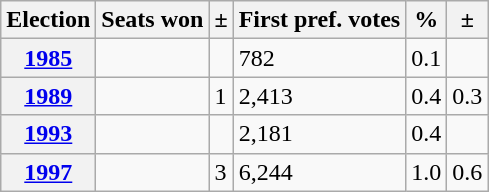<table class="wikitable">
<tr>
<th>Election</th>
<th>Seats won</th>
<th>±</th>
<th>First pref. votes</th>
<th>%</th>
<th>±</th>
</tr>
<tr>
<th><a href='#'>1985</a></th>
<td></td>
<td></td>
<td>782</td>
<td>0.1</td>
<td></td>
</tr>
<tr>
<th><a href='#'>1989</a></th>
<td></td>
<td>1</td>
<td>2,413</td>
<td>0.4</td>
<td>0.3</td>
</tr>
<tr>
<th><a href='#'>1993</a></th>
<td></td>
<td></td>
<td>2,181</td>
<td>0.4</td>
<td></td>
</tr>
<tr>
<th><a href='#'>1997</a></th>
<td></td>
<td>3</td>
<td>6,244</td>
<td>1.0</td>
<td>0.6</td>
</tr>
</table>
